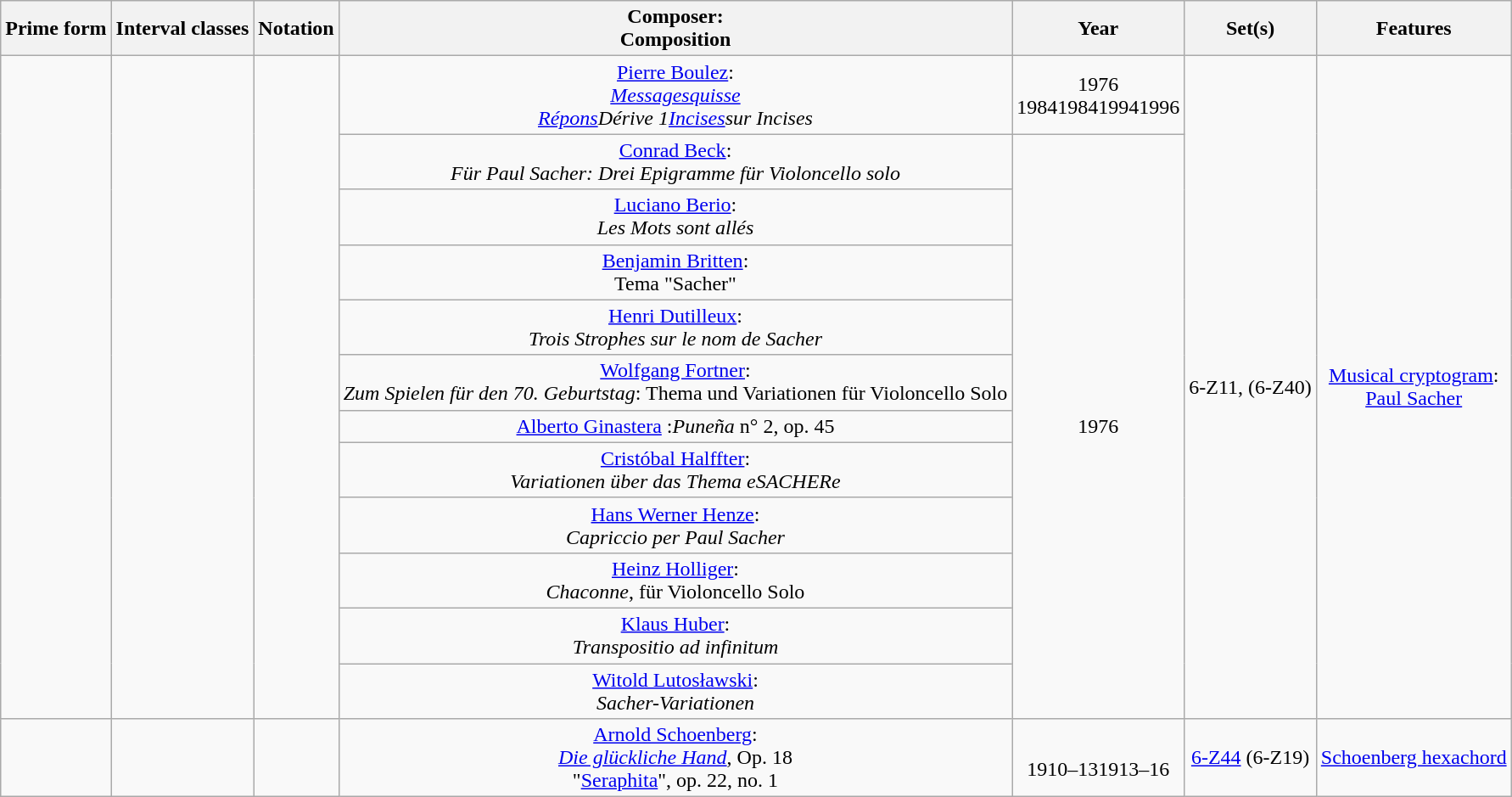<table class="wikitable sortable" style="font-size:100%;text-align:center;">
<tr>
<th>Prime form</th>
<th>Interval classes</th>
<th>Notation</th>
<th>Composer:<br>Composition</th>
<th>Year</th>
<th>Set(s)</th>
<th>Features</th>
</tr>
<tr>
<td rowspan="12" style="text-align:left"><br></td>
<td rowspan="12"></td>
<td rowspan="12"></td>
<td><a href='#'>Pierre Boulez</a>:<br><em><a href='#'>Messagesquisse</a></em><br><em><a href='#'>Répons</a></em><em>Dérive 1</em><em><a href='#'>Incises</a></em><em>sur Incises</em></td>
<td>1976<br>1984198419941996</td>
<td rowspan="12">6-Z11, (6-Z40)</td>
<td rowspan="12"><a href='#'>Musical cryptogram</a>:<br><a href='#'>Paul Sacher</a></td>
</tr>
<tr>
<td><a href='#'>Conrad Beck</a>:<br><em>Für Paul Sacher: Drei Epigramme für Violoncello solo</em></td>
<td rowspan="11">1976</td>
</tr>
<tr>
<td><a href='#'>Luciano Berio</a>:<br><em>Les Mots sont allés</em></td>
</tr>
<tr>
<td><a href='#'>Benjamin Britten</a>:<br>Tema "Sacher"</td>
</tr>
<tr>
<td><a href='#'>Henri Dutilleux</a>:<br><em>Trois Strophes sur le nom de Sacher</em></td>
</tr>
<tr>
<td><a href='#'>Wolfgang Fortner</a>:<br><em>Zum Spielen für den 70. Geburtstag</em>: Thema und Variationen für Violoncello Solo</td>
</tr>
<tr>
<td><a href='#'>Alberto Ginastera</a> :<em>Puneña</em> n° 2, op. 45</td>
</tr>
<tr>
<td><a href='#'>Cristóbal Halffter</a>:<br><em>Variationen über das Thema eSACHERe</em></td>
</tr>
<tr>
<td><a href='#'>Hans Werner Henze</a>:<br><em>Capriccio per Paul Sacher</em></td>
</tr>
<tr>
<td><a href='#'>Heinz Holliger</a>:<br><em>Chaconne</em>, für Violoncello Solo</td>
</tr>
<tr>
<td><a href='#'>Klaus Huber</a>:<br><em>Transpositio ad infinitum</em></td>
</tr>
<tr>
<td><a href='#'>Witold Lutosławski</a>:<br><em>Sacher-Variationen</em></td>
</tr>
<tr>
<td style="text-align:left"></td>
<td></td>
<td></td>
<td><a href='#'>Arnold Schoenberg</a>:<br><em><a href='#'>Die glückliche Hand</a></em>, Op. 18<br>"<a href='#'>Seraphita</a>", op. 22, no. 1</td>
<td><br>1910–131913–16</td>
<td><a href='#'>6-Z44</a> (6-Z19)</td>
<td><a href='#'>Schoenberg hexachord</a></td>
</tr>
</table>
